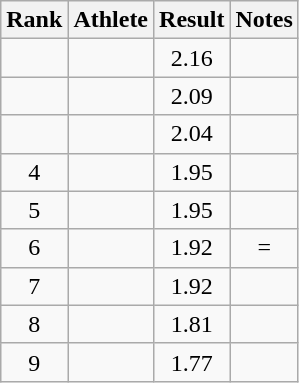<table class="wikitable">
<tr>
<th>Rank</th>
<th>Athlete</th>
<th>Result</th>
<th>Notes</th>
</tr>
<tr align=center>
<td></td>
<td align=left></td>
<td>2.16</td>
<td></td>
</tr>
<tr align=center>
<td></td>
<td align=left></td>
<td>2.09</td>
<td></td>
</tr>
<tr align=center>
<td></td>
<td align=left></td>
<td>2.04</td>
<td></td>
</tr>
<tr align=center>
<td>4</td>
<td align=left></td>
<td>1.95</td>
<td></td>
</tr>
<tr align=center>
<td>5</td>
<td align=left></td>
<td>1.95</td>
<td></td>
</tr>
<tr align=center>
<td>6</td>
<td align=left></td>
<td>1.92</td>
<td>=</td>
</tr>
<tr align=center>
<td>7</td>
<td align=left></td>
<td>1.92</td>
<td></td>
</tr>
<tr align=center>
<td>8</td>
<td align=left></td>
<td>1.81</td>
<td></td>
</tr>
<tr align=center>
<td>9</td>
<td align=left></td>
<td>1.77</td>
<td></td>
</tr>
</table>
